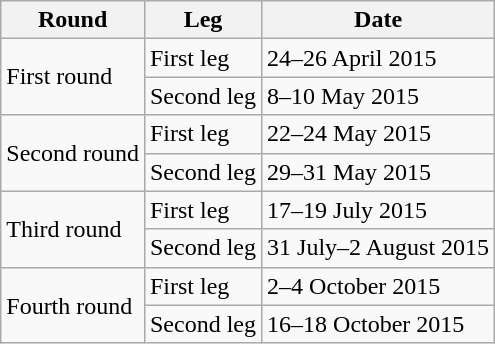<table class="wikitable">
<tr>
<th>Round</th>
<th>Leg</th>
<th>Date</th>
</tr>
<tr>
<td rowspan=2>First round</td>
<td>First leg</td>
<td>24–26 April 2015</td>
</tr>
<tr>
<td>Second leg</td>
<td>8–10 May 2015</td>
</tr>
<tr>
<td rowspan=2>Second round</td>
<td>First leg</td>
<td>22–24 May 2015</td>
</tr>
<tr>
<td>Second leg</td>
<td>29–31 May 2015</td>
</tr>
<tr>
<td rowspan=2>Third round</td>
<td>First leg</td>
<td>17–19 July 2015</td>
</tr>
<tr>
<td>Second leg</td>
<td>31 July–2 August 2015</td>
</tr>
<tr>
<td rowspan=2>Fourth round</td>
<td>First leg</td>
<td>2–4 October 2015</td>
</tr>
<tr>
<td>Second leg</td>
<td>16–18 October 2015</td>
</tr>
</table>
